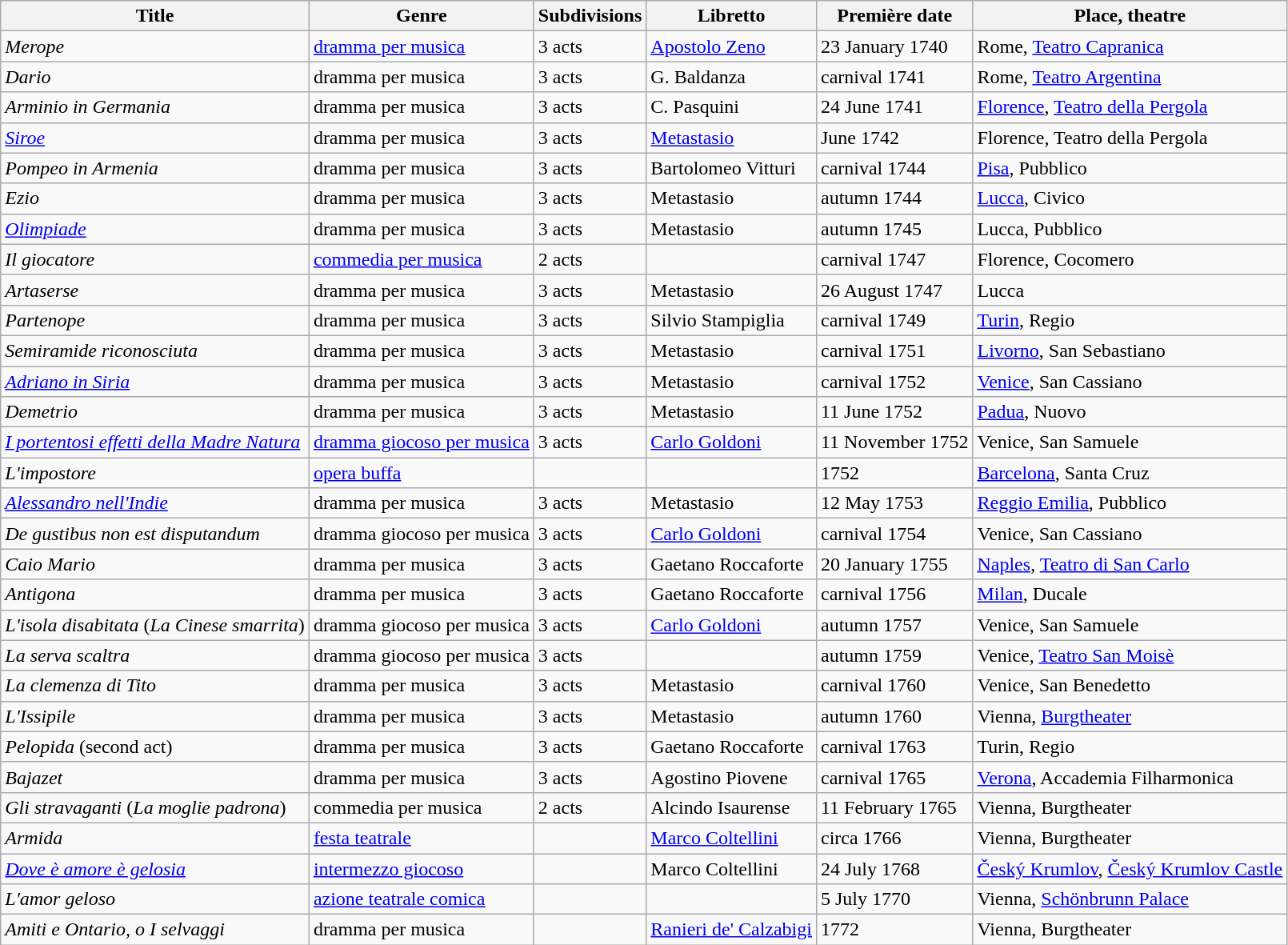<table class="wikitable sortable">
<tr>
<th>Title</th>
<th>Genre</th>
<th>Sub­divisions</th>
<th>Libretto</th>
<th>Première date</th>
<th>Place, theatre</th>
</tr>
<tr>
<td><em>Merope</em></td>
<td><a href='#'>dramma per musica</a></td>
<td>3 acts</td>
<td><a href='#'>Apostolo Zeno</a></td>
<td>23 January 1740</td>
<td>Rome, <a href='#'>Teatro Capranica</a></td>
</tr>
<tr>
<td><em>Dario</em></td>
<td>dramma per musica</td>
<td>3 acts</td>
<td>G. Baldanza</td>
<td>carnival 1741</td>
<td>Rome, <a href='#'>Teatro Argentina</a></td>
</tr>
<tr>
<td><em>Arminio in Germania</em></td>
<td>dramma per musica</td>
<td>3 acts</td>
<td>C. Pasquini</td>
<td>24 June 1741</td>
<td><a href='#'>Florence</a>, <a href='#'>Teatro della Pergola</a></td>
</tr>
<tr>
<td><em><a href='#'>Siroe</a></em></td>
<td>dramma per musica</td>
<td>3 acts</td>
<td><a href='#'>Metastasio</a></td>
<td>June 1742</td>
<td>Florence, Teatro della Pergola</td>
</tr>
<tr>
<td><em>Pompeo in Armenia</em></td>
<td>dramma per musica</td>
<td>3 acts</td>
<td>Bartolomeo Vitturi</td>
<td>carnival 1744</td>
<td><a href='#'>Pisa</a>, Pubblico</td>
</tr>
<tr>
<td><em>Ezio</em></td>
<td>dramma per musica</td>
<td>3 acts</td>
<td>Metastasio</td>
<td>autumn 1744</td>
<td><a href='#'>Lucca</a>, Civico</td>
</tr>
<tr>
<td><em><a href='#'>Olimpiade</a></em></td>
<td>dramma per musica</td>
<td>3 acts</td>
<td>Metastasio</td>
<td>autumn 1745</td>
<td>Lucca, Pubblico</td>
</tr>
<tr>
<td> <em>Il giocatore</em></td>
<td><a href='#'>commedia per musica</a></td>
<td>2 acts</td>
<td> </td>
<td>carnival 1747</td>
<td>Florence, Cocomero</td>
</tr>
<tr>
<td><em>Artaserse</em></td>
<td>dramma per musica</td>
<td>3 acts</td>
<td>Metastasio</td>
<td>26 August 1747</td>
<td>Lucca</td>
</tr>
<tr>
<td><em>Partenope</em></td>
<td>dramma per musica</td>
<td>3 acts</td>
<td>Silvio Stampiglia</td>
<td>carnival 1749</td>
<td><a href='#'>Turin</a>, Regio</td>
</tr>
<tr>
<td><em>Semiramide riconosciuta</em></td>
<td>dramma per musica</td>
<td>3 acts</td>
<td>Metastasio</td>
<td>carnival 1751</td>
<td><a href='#'>Livorno</a>, San Sebastiano</td>
</tr>
<tr>
<td><em><a href='#'>Adriano in Siria</a></em></td>
<td>dramma per musica</td>
<td>3 acts</td>
<td>Metastasio</td>
<td>carnival 1752</td>
<td><a href='#'>Venice</a>, San Cassiano</td>
</tr>
<tr>
<td><em>Demetrio</em></td>
<td>dramma per musica</td>
<td>3 acts</td>
<td>Metastasio</td>
<td>11 June 1752</td>
<td><a href='#'>Padua</a>, Nuovo</td>
</tr>
<tr>
<td> <em><a href='#'>I portentosi effetti della Madre Natura</a></em></td>
<td><a href='#'>dramma giocoso per musica</a></td>
<td>3 acts</td>
<td><a href='#'>Carlo Goldoni</a></td>
<td>11 November 1752</td>
<td>Venice, San Samuele</td>
</tr>
<tr>
<td> <em>L'impostore</em></td>
<td><a href='#'>opera buffa</a></td>
<td> </td>
<td> </td>
<td>1752</td>
<td><a href='#'>Barcelona</a>, Santa Cruz</td>
</tr>
<tr>
<td><em><a href='#'>Alessandro nell'Indie</a></em></td>
<td>dramma per musica</td>
<td>3 acts</td>
<td>Metastasio</td>
<td>12 May 1753</td>
<td><a href='#'>Reggio Emilia</a>, Pubblico</td>
</tr>
<tr>
<td><em>De gustibus non est disputandum</em></td>
<td>dramma giocoso per musica</td>
<td>3 acts</td>
<td><a href='#'>Carlo Goldoni</a></td>
<td>carnival 1754</td>
<td>Venice, San Cassiano</td>
</tr>
<tr>
<td><em>Caio Mario</em></td>
<td>dramma per musica</td>
<td>3 acts</td>
<td>Gaetano Roccaforte</td>
<td>20 January 1755</td>
<td><a href='#'>Naples</a>, <a href='#'>Teatro di San Carlo</a></td>
</tr>
<tr>
<td><em>Antigona</em></td>
<td>dramma per musica</td>
<td>3 acts</td>
<td>Gaetano Roccaforte</td>
<td>carnival 1756</td>
<td><a href='#'>Milan</a>, Ducale</td>
</tr>
<tr>
<td> <em>L'isola disabitata</em> (<em>La Cinese smarrita</em>)</td>
<td>dramma giocoso per musica</td>
<td>3 acts</td>
<td><a href='#'>Carlo Goldoni</a></td>
<td>autumn 1757</td>
<td>Venice, San Samuele</td>
</tr>
<tr>
<td> <em>La serva scaltra</em></td>
<td>dramma giocoso per musica</td>
<td>3 acts</td>
<td> </td>
<td>autumn 1759</td>
<td>Venice, <a href='#'>Teatro San Moisè</a></td>
</tr>
<tr>
<td> <em>La clemenza di Tito</em></td>
<td>dramma per musica</td>
<td>3 acts</td>
<td>Metastasio</td>
<td>carnival 1760</td>
<td>Venice, San Benedetto</td>
</tr>
<tr>
<td> <em>L'Issipile</em></td>
<td>dramma per musica</td>
<td>3 acts</td>
<td>Metastasio</td>
<td>autumn 1760</td>
<td>Vienna, <a href='#'>Burgtheater</a></td>
</tr>
<tr>
<td><em>Pelopida</em> (second act)</td>
<td>dramma per musica</td>
<td>3 acts</td>
<td>Gaetano Roccaforte</td>
<td>carnival 1763</td>
<td>Turin, Regio</td>
</tr>
<tr>
<td><em>Bajazet</em></td>
<td>dramma per musica</td>
<td>3 acts</td>
<td>Agostino Piovene</td>
<td>carnival 1765</td>
<td><a href='#'>Verona</a>, Accademia Filharmonica</td>
</tr>
<tr>
<td> <em>Gli stravaganti</em> (<em>La moglie padrona</em>)</td>
<td>commedia per musica</td>
<td>2 acts</td>
<td>Alcindo Isaurense</td>
<td>11 February 1765</td>
<td>Vienna, Burgtheater</td>
</tr>
<tr>
<td><em>Armida</em></td>
<td><a href='#'>festa teatrale</a></td>
<td> </td>
<td><a href='#'>Marco Coltellini</a></td>
<td>circa 1766</td>
<td>Vienna, Burgtheater</td>
</tr>
<tr>
<td><em><a href='#'>Dove è amore è gelosia</a></em></td>
<td><a href='#'>intermezzo giocoso</a></td>
<td> </td>
<td>Marco Coltellini</td>
<td>24 July 1768</td>
<td><a href='#'>Český Krumlov</a>, <a href='#'>Český Krumlov Castle</a></td>
</tr>
<tr>
<td> <em>L'amor geloso</em></td>
<td><a href='#'>azione teatrale comica</a></td>
<td> </td>
<td> </td>
<td>5 July 1770</td>
<td>Vienna, <a href='#'>Schönbrunn Palace</a></td>
</tr>
<tr>
<td><em>Amiti e Ontario, o I selvaggi</em></td>
<td>dramma per musica</td>
<td> </td>
<td><a href='#'>Ranieri de' Calzabigi</a></td>
<td>1772</td>
<td>Vienna, Burgtheater</td>
</tr>
</table>
